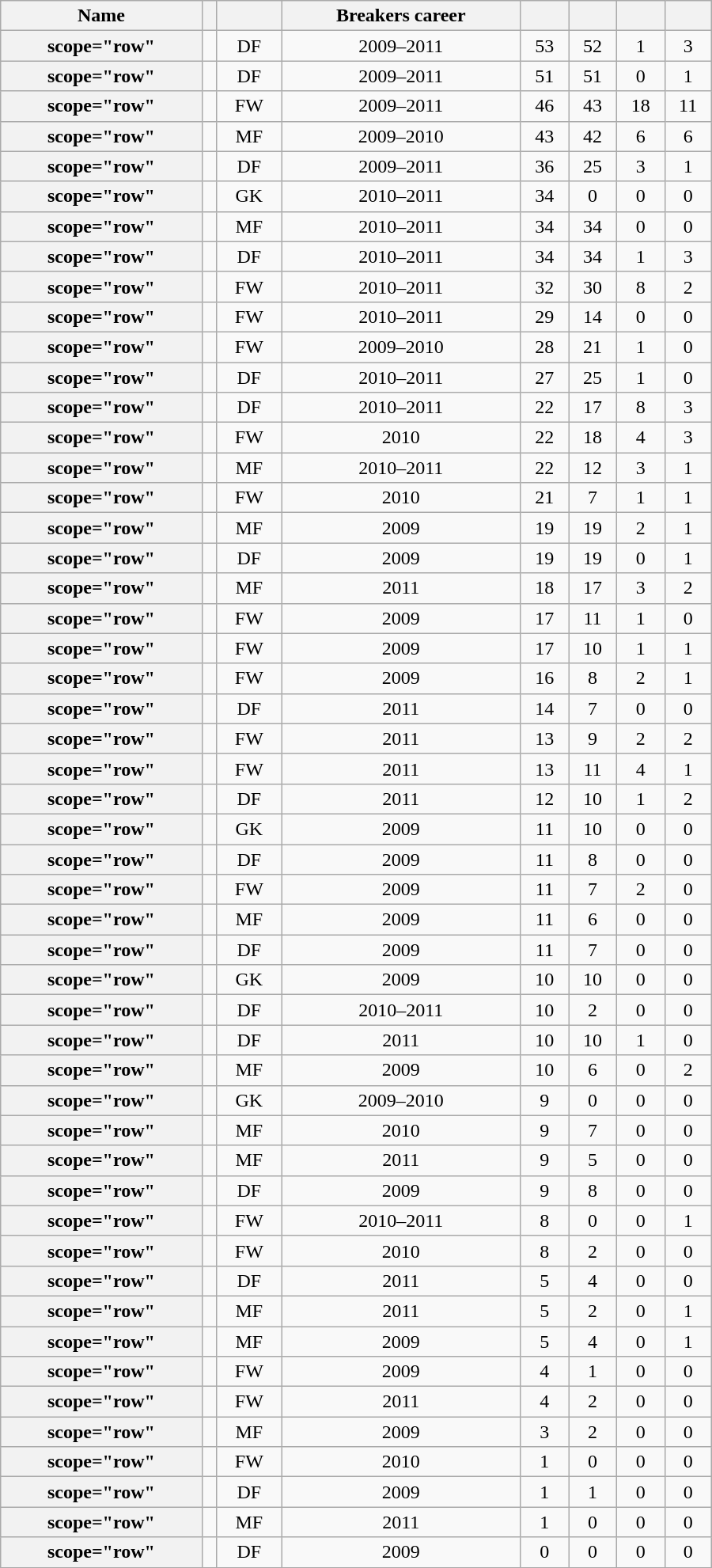<table class="wikitable sortable" style="text-align:center;width:600px;">
<tr>
<th scope="col">Name</th>
<th scope="col"></th>
<th scope="col"></th>
<th scope="col">Breakers career</th>
<th scope="col"></th>
<th scope="col"></th>
<th scope="col"></th>
<th scope="col"></th>
</tr>
<tr>
<th>scope="row" </th>
<td></td>
<td>DF</td>
<td>2009–2011</td>
<td>53</td>
<td>52</td>
<td>1</td>
<td>3</td>
</tr>
<tr>
<th>scope="row" </th>
<td></td>
<td>DF</td>
<td>2009–2011</td>
<td>51</td>
<td>51</td>
<td>0</td>
<td>1</td>
</tr>
<tr>
<th>scope="row" </th>
<td></td>
<td>FW</td>
<td>2009–2011</td>
<td>46</td>
<td>43</td>
<td>18</td>
<td>11</td>
</tr>
<tr>
<th>scope="row" </th>
<td></td>
<td>MF</td>
<td>2009–2010</td>
<td>43</td>
<td>42</td>
<td>6</td>
<td>6</td>
</tr>
<tr>
<th>scope="row" </th>
<td></td>
<td>DF</td>
<td>2009–2011</td>
<td>36</td>
<td>25</td>
<td>3</td>
<td>1</td>
</tr>
<tr>
<th>scope="row" </th>
<td></td>
<td>GK</td>
<td>2010–2011</td>
<td>34</td>
<td>0</td>
<td>0</td>
<td>0</td>
</tr>
<tr>
<th>scope="row" </th>
<td></td>
<td>MF</td>
<td>2010–2011</td>
<td>34</td>
<td>34</td>
<td>0</td>
<td>0</td>
</tr>
<tr>
<th>scope="row" </th>
<td></td>
<td>DF</td>
<td>2010–2011</td>
<td>34</td>
<td>34</td>
<td>1</td>
<td>3</td>
</tr>
<tr>
<th>scope="row" </th>
<td></td>
<td>FW</td>
<td>2010–2011</td>
<td>32</td>
<td>30</td>
<td>8</td>
<td>2</td>
</tr>
<tr>
<th>scope="row" </th>
<td></td>
<td>FW</td>
<td>2010–2011</td>
<td>29</td>
<td>14</td>
<td>0</td>
<td>0</td>
</tr>
<tr>
<th>scope="row" </th>
<td></td>
<td>FW</td>
<td>2009–2010</td>
<td>28</td>
<td>21</td>
<td>1</td>
<td>0</td>
</tr>
<tr>
<th>scope="row" </th>
<td></td>
<td>DF</td>
<td>2010–2011</td>
<td>27</td>
<td>25</td>
<td>1</td>
<td>0</td>
</tr>
<tr>
<th>scope="row" </th>
<td></td>
<td>DF</td>
<td>2010–2011</td>
<td>22</td>
<td>17</td>
<td>8</td>
<td>3</td>
</tr>
<tr>
<th>scope="row" </th>
<td></td>
<td>FW</td>
<td>2010</td>
<td>22</td>
<td>18</td>
<td>4</td>
<td>3</td>
</tr>
<tr>
<th>scope="row" </th>
<td></td>
<td>MF</td>
<td>2010–2011</td>
<td>22</td>
<td>12</td>
<td>3</td>
<td>1</td>
</tr>
<tr>
<th>scope="row" </th>
<td></td>
<td>FW</td>
<td>2010</td>
<td>21</td>
<td>7</td>
<td>1</td>
<td>1</td>
</tr>
<tr>
<th>scope="row" </th>
<td></td>
<td>MF</td>
<td>2009</td>
<td>19</td>
<td>19</td>
<td>2</td>
<td>1</td>
</tr>
<tr>
<th>scope="row" </th>
<td></td>
<td>DF</td>
<td>2009</td>
<td>19</td>
<td>19</td>
<td>0</td>
<td>1</td>
</tr>
<tr>
<th>scope="row" </th>
<td></td>
<td>MF</td>
<td>2011</td>
<td>18</td>
<td>17</td>
<td>3</td>
<td>2</td>
</tr>
<tr>
<th>scope="row" </th>
<td></td>
<td>FW</td>
<td>2009</td>
<td>17</td>
<td>11</td>
<td>1</td>
<td>0</td>
</tr>
<tr>
<th>scope="row" </th>
<td></td>
<td>FW</td>
<td>2009</td>
<td>17</td>
<td>10</td>
<td>1</td>
<td>1</td>
</tr>
<tr>
<th>scope="row" </th>
<td></td>
<td>FW</td>
<td>2009</td>
<td>16</td>
<td>8</td>
<td>2</td>
<td>1</td>
</tr>
<tr>
<th>scope="row" </th>
<td></td>
<td>DF</td>
<td>2011</td>
<td>14</td>
<td>7</td>
<td>0</td>
<td>0</td>
</tr>
<tr>
<th>scope="row" </th>
<td></td>
<td>FW</td>
<td>2011</td>
<td>13</td>
<td>9</td>
<td>2</td>
<td>2</td>
</tr>
<tr>
<th>scope="row" </th>
<td></td>
<td>FW</td>
<td>2011</td>
<td>13</td>
<td>11</td>
<td>4</td>
<td>1</td>
</tr>
<tr>
<th>scope="row" </th>
<td></td>
<td>DF</td>
<td>2011</td>
<td>12</td>
<td>10</td>
<td>1</td>
<td>2</td>
</tr>
<tr>
<th>scope="row" </th>
<td></td>
<td>GK</td>
<td>2009</td>
<td>11</td>
<td>10</td>
<td>0</td>
<td>0</td>
</tr>
<tr>
<th>scope="row" </th>
<td></td>
<td>DF</td>
<td>2009</td>
<td>11</td>
<td>8</td>
<td>0</td>
<td>0</td>
</tr>
<tr>
<th>scope="row" </th>
<td></td>
<td>FW</td>
<td>2009</td>
<td>11</td>
<td>7</td>
<td>2</td>
<td>0</td>
</tr>
<tr>
<th>scope="row" </th>
<td></td>
<td>MF</td>
<td>2009</td>
<td>11</td>
<td>6</td>
<td>0</td>
<td>0</td>
</tr>
<tr>
<th>scope="row" </th>
<td></td>
<td>DF</td>
<td>2009</td>
<td>11</td>
<td>7</td>
<td>0</td>
<td>0</td>
</tr>
<tr>
<th>scope="row" </th>
<td></td>
<td>GK</td>
<td>2009</td>
<td>10</td>
<td>10</td>
<td>0</td>
<td>0</td>
</tr>
<tr>
<th>scope="row" </th>
<td></td>
<td>DF</td>
<td>2010–2011</td>
<td>10</td>
<td>2</td>
<td>0</td>
<td>0</td>
</tr>
<tr>
<th>scope="row" </th>
<td></td>
<td>DF</td>
<td>2011</td>
<td>10</td>
<td>10</td>
<td>1</td>
<td>0</td>
</tr>
<tr>
<th>scope="row" </th>
<td></td>
<td>MF</td>
<td>2009</td>
<td>10</td>
<td>6</td>
<td>0</td>
<td>2</td>
</tr>
<tr>
<th>scope="row" </th>
<td></td>
<td>GK</td>
<td>2009–2010</td>
<td>9</td>
<td>0</td>
<td>0</td>
<td>0</td>
</tr>
<tr>
<th>scope="row" </th>
<td></td>
<td>MF</td>
<td>2010</td>
<td>9</td>
<td>7</td>
<td>0</td>
<td>0</td>
</tr>
<tr>
<th>scope="row" </th>
<td></td>
<td>MF</td>
<td>2011</td>
<td>9</td>
<td>5</td>
<td>0</td>
<td>0</td>
</tr>
<tr>
<th>scope="row" </th>
<td></td>
<td>DF</td>
<td>2009</td>
<td>9</td>
<td>8</td>
<td>0</td>
<td>0</td>
</tr>
<tr>
<th>scope="row" </th>
<td></td>
<td>FW</td>
<td>2010–2011</td>
<td>8</td>
<td>0</td>
<td>0</td>
<td>1</td>
</tr>
<tr>
<th>scope="row" </th>
<td></td>
<td>FW</td>
<td>2010</td>
<td>8</td>
<td>2</td>
<td>0</td>
<td>0</td>
</tr>
<tr>
<th>scope="row" </th>
<td></td>
<td>DF</td>
<td>2011</td>
<td>5</td>
<td>4</td>
<td>0</td>
<td>0</td>
</tr>
<tr>
<th>scope="row" </th>
<td></td>
<td>MF</td>
<td>2011</td>
<td>5</td>
<td>2</td>
<td>0</td>
<td>1</td>
</tr>
<tr>
<th>scope="row" </th>
<td></td>
<td>MF</td>
<td>2009</td>
<td>5</td>
<td>4</td>
<td>0</td>
<td>1</td>
</tr>
<tr>
<th>scope="row" </th>
<td></td>
<td>FW</td>
<td>2009</td>
<td>4</td>
<td>1</td>
<td>0</td>
<td>0</td>
</tr>
<tr>
<th>scope="row" </th>
<td></td>
<td>FW</td>
<td>2011</td>
<td>4</td>
<td>2</td>
<td>0</td>
<td>0</td>
</tr>
<tr>
<th>scope="row" </th>
<td></td>
<td>MF</td>
<td>2009</td>
<td>3</td>
<td>2</td>
<td>0</td>
<td>0</td>
</tr>
<tr>
<th>scope="row" </th>
<td></td>
<td>FW</td>
<td>2010</td>
<td>1</td>
<td>0</td>
<td>0</td>
<td>0</td>
</tr>
<tr>
<th>scope="row" </th>
<td></td>
<td>DF</td>
<td>2009</td>
<td>1</td>
<td>1</td>
<td>0</td>
<td>0</td>
</tr>
<tr>
<th>scope="row" </th>
<td></td>
<td>MF</td>
<td>2011</td>
<td>1</td>
<td>0</td>
<td>0</td>
<td>0</td>
</tr>
<tr>
<th>scope="row" </th>
<td></td>
<td>DF</td>
<td>2009</td>
<td>0</td>
<td>0</td>
<td>0</td>
<td>0</td>
</tr>
<tr>
</tr>
</table>
